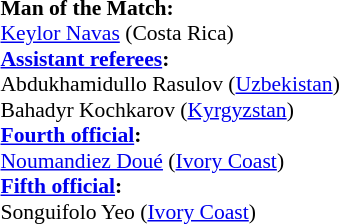<table width=50% style="font-size:90%">
<tr>
<td><br><strong>Man of the Match:</strong>
<br><a href='#'>Keylor Navas</a> (Costa Rica)<br><strong><a href='#'>Assistant referees</a>:</strong>
<br>Abdukhamidullo Rasulov (<a href='#'>Uzbekistan</a>)
<br>Bahadyr Kochkarov (<a href='#'>Kyrgyzstan</a>)
<br><strong><a href='#'>Fourth official</a>:</strong>
<br><a href='#'>Noumandiez Doué</a> (<a href='#'>Ivory Coast</a>)
<br><strong><a href='#'>Fifth official</a>:</strong>
<br>Songuifolo Yeo (<a href='#'>Ivory Coast</a>)</td>
</tr>
</table>
